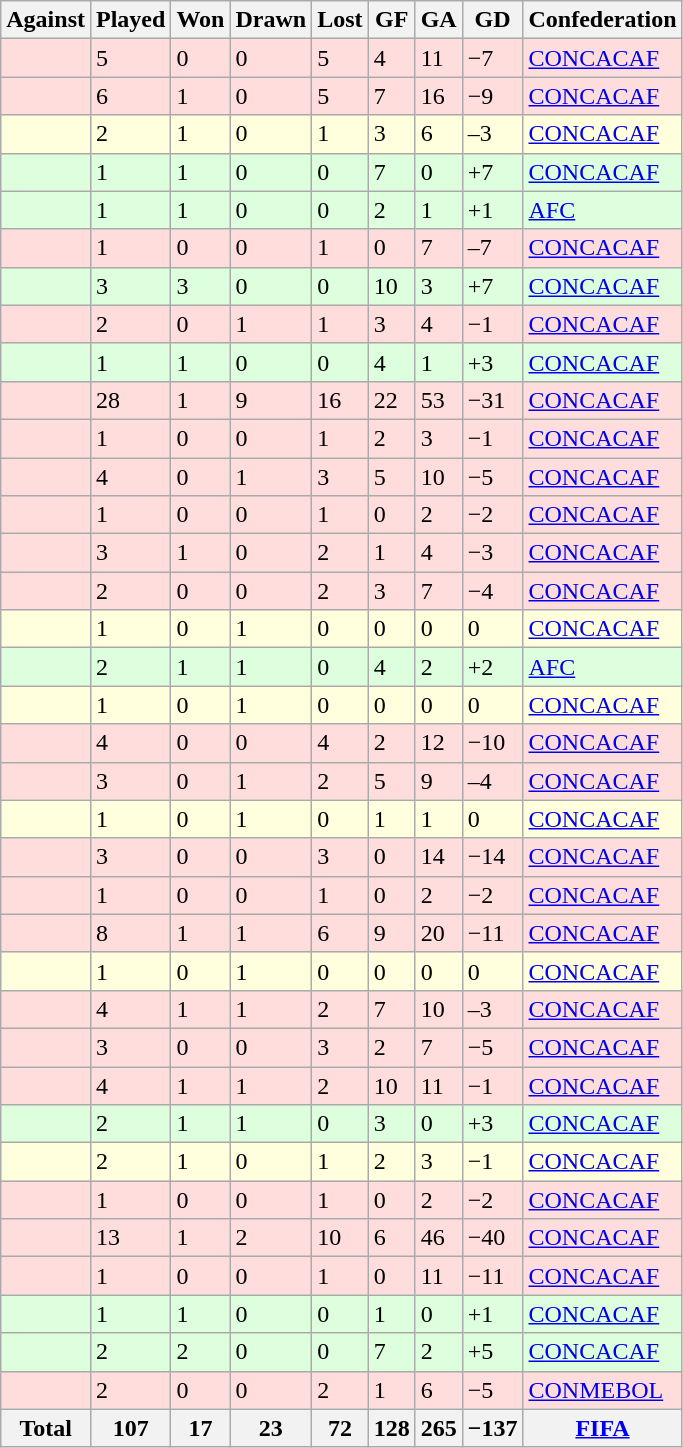<table class="wikitable sortable" text-align="center">
<tr>
<th>Against</th>
<th>Played</th>
<th>Won</th>
<th>Drawn</th>
<th>Lost</th>
<th>GF</th>
<th>GA</th>
<th>GD</th>
<th>Confederation</th>
</tr>
<tr bgcolor=#fdd>
<td align="left"></td>
<td>5</td>
<td>0</td>
<td>0</td>
<td>5</td>
<td>4</td>
<td>11</td>
<td>−7</td>
<td><a href='#'>CONCACAF</a></td>
</tr>
<tr bgcolor=#fdd>
<td align="left"></td>
<td>6</td>
<td>1</td>
<td>0</td>
<td>5</td>
<td>7</td>
<td>16</td>
<td>−9</td>
<td><a href='#'>CONCACAF</a></td>
</tr>
<tr bgcolor=#ffd>
<td align="left"></td>
<td>2</td>
<td>1</td>
<td>0</td>
<td>1</td>
<td>3</td>
<td>6</td>
<td>–3</td>
<td><a href='#'>CONCACAF</a></td>
</tr>
<tr bgcolor=#dfd>
<td align="left"></td>
<td>1</td>
<td>1</td>
<td>0</td>
<td>0</td>
<td>7</td>
<td>0</td>
<td>+7</td>
<td><a href='#'>CONCACAF</a></td>
</tr>
<tr bgcolor=#dfd>
<td align="left"></td>
<td>1</td>
<td>1</td>
<td>0</td>
<td>0</td>
<td>2</td>
<td>1</td>
<td>+1</td>
<td><a href='#'>AFC</a></td>
</tr>
<tr bgcolor=#fdd>
<td align="left"></td>
<td>1</td>
<td>0</td>
<td>0</td>
<td>1</td>
<td>0</td>
<td>7</td>
<td>–7</td>
<td><a href='#'>CONCACAF</a></td>
</tr>
<tr bgcolor=#dfd>
<td align="left"></td>
<td>3</td>
<td>3</td>
<td>0</td>
<td>0</td>
<td>10</td>
<td>3</td>
<td>+7</td>
<td><a href='#'>CONCACAF</a></td>
</tr>
<tr bgcolor=#fdd>
<td align="left"></td>
<td>2</td>
<td>0</td>
<td>1</td>
<td>1</td>
<td>3</td>
<td>4</td>
<td>−1</td>
<td><a href='#'>CONCACAF</a></td>
</tr>
<tr bgcolor=#dfd>
<td align="left"></td>
<td>1</td>
<td>1</td>
<td>0</td>
<td>0</td>
<td>4</td>
<td>1</td>
<td>+3</td>
<td><a href='#'>CONCACAF</a></td>
</tr>
<tr bgcolor=#fdd>
<td align="left"></td>
<td>28</td>
<td>1</td>
<td>9</td>
<td>16</td>
<td>22</td>
<td>53</td>
<td>−31</td>
<td><a href='#'>CONCACAF</a></td>
</tr>
<tr bgcolor=#fdd>
<td align="left"></td>
<td>1</td>
<td>0</td>
<td>0</td>
<td>1</td>
<td>2</td>
<td>3</td>
<td>−1</td>
<td><a href='#'>CONCACAF</a></td>
</tr>
<tr bgcolor=#fdd>
<td align="left"></td>
<td>4</td>
<td>0</td>
<td>1</td>
<td>3</td>
<td>5</td>
<td>10</td>
<td>−5</td>
<td><a href='#'>CONCACAF</a></td>
</tr>
<tr bgcolor=#fdd>
<td align="left"></td>
<td>1</td>
<td>0</td>
<td>0</td>
<td>1</td>
<td>0</td>
<td>2</td>
<td>−2</td>
<td><a href='#'>CONCACAF</a></td>
</tr>
<tr bgcolor=#fdd>
<td align="left"><em></em></td>
<td>3</td>
<td>1</td>
<td>0</td>
<td>2</td>
<td>1</td>
<td>4</td>
<td>−3</td>
<td><a href='#'>CONCACAF</a></td>
</tr>
<tr bgcolor=#fdd>
<td align="left"></td>
<td>2</td>
<td>0</td>
<td>0</td>
<td>2</td>
<td>3</td>
<td>7</td>
<td>−4</td>
<td><a href='#'>CONCACAF</a></td>
</tr>
<tr bgcolor=#ffd>
<td align="left"><em></em></td>
<td>1</td>
<td>0</td>
<td>1</td>
<td>0</td>
<td>0</td>
<td>0</td>
<td>0</td>
<td><a href='#'>CONCACAF</a></td>
</tr>
<tr bgcolor=#dfd>
<td align="left"></td>
<td>2</td>
<td>1</td>
<td>1</td>
<td>0</td>
<td>4</td>
<td>2</td>
<td>+2</td>
<td><a href='#'>AFC</a></td>
</tr>
<tr bgcolor=#ffd>
<td align="left"></td>
<td>1</td>
<td>0</td>
<td>1</td>
<td>0</td>
<td>0</td>
<td>0</td>
<td>0</td>
<td><a href='#'>CONCACAF</a></td>
</tr>
<tr bgcolor=#fdd>
<td align="left"></td>
<td>4</td>
<td>0</td>
<td>0</td>
<td>4</td>
<td>2</td>
<td>12</td>
<td>−10</td>
<td><a href='#'>CONCACAF</a></td>
</tr>
<tr bgcolor=#fdd>
<td align="left"></td>
<td>3</td>
<td>0</td>
<td>1</td>
<td>2</td>
<td>5</td>
<td>9</td>
<td>–4</td>
<td><a href='#'>CONCACAF</a></td>
</tr>
<tr bgcolor=#ffd>
<td align="left"></td>
<td>1</td>
<td>0</td>
<td>1</td>
<td>0</td>
<td>1</td>
<td>1</td>
<td>0</td>
<td><a href='#'>CONCACAF</a></td>
</tr>
<tr bgcolor=#fdd>
<td align="left"></td>
<td>3</td>
<td>0</td>
<td>0</td>
<td>3</td>
<td>0</td>
<td>14</td>
<td>−14</td>
<td><a href='#'>CONCACAF</a></td>
</tr>
<tr bgcolor=#fdd>
<td align="left"></td>
<td>1</td>
<td>0</td>
<td>0</td>
<td>1</td>
<td>0</td>
<td>2</td>
<td>−2</td>
<td><a href='#'>CONCACAF</a></td>
</tr>
<tr bgcolor=#fdd>
<td align="left"><em></em></td>
<td>8</td>
<td>1</td>
<td>1</td>
<td>6</td>
<td>9</td>
<td>20</td>
<td>−11</td>
<td><a href='#'>CONCACAF</a></td>
</tr>
<tr bgcolor=#ffd>
<td align="left"></td>
<td>1</td>
<td>0</td>
<td>1</td>
<td>0</td>
<td>0</td>
<td>0</td>
<td>0</td>
<td><a href='#'>CONCACAF</a></td>
</tr>
<tr bgcolor=#fdd>
<td align="left"></td>
<td>4</td>
<td>1</td>
<td>1</td>
<td>2</td>
<td>7</td>
<td>10</td>
<td>–3</td>
<td><a href='#'>CONCACAF</a></td>
</tr>
<tr bgcolor=#fdd>
<td align="left"></td>
<td>3</td>
<td>0</td>
<td>0</td>
<td>3</td>
<td>2</td>
<td>7</td>
<td>−5</td>
<td><a href='#'>CONCACAF</a></td>
</tr>
<tr bgcolor=#fdd>
<td align="left"></td>
<td>4</td>
<td>1</td>
<td>1</td>
<td>2</td>
<td>10</td>
<td>11</td>
<td>−1</td>
<td><a href='#'>CONCACAF</a></td>
</tr>
<tr bgcolor=#dfd>
<td align="left"><em></em></td>
<td>2</td>
<td>1</td>
<td>1</td>
<td>0</td>
<td>3</td>
<td>0</td>
<td>+3</td>
<td><a href='#'>CONCACAF</a></td>
</tr>
<tr bgcolor=#ffd>
<td align="left"></td>
<td>2</td>
<td>1</td>
<td>0</td>
<td>1</td>
<td>2</td>
<td>3</td>
<td>−1</td>
<td><a href='#'>CONCACAF</a></td>
</tr>
<tr bgcolor=#fdd>
<td align="left"><em></em></td>
<td>1</td>
<td>0</td>
<td>0</td>
<td>1</td>
<td>0</td>
<td>2</td>
<td>−2</td>
<td><a href='#'>CONCACAF</a></td>
</tr>
<tr bgcolor=#fdd>
<td align="left"></td>
<td>13</td>
<td>1</td>
<td>2</td>
<td>10</td>
<td>6</td>
<td>46</td>
<td>−40</td>
<td><a href='#'>CONCACAF</a></td>
</tr>
<tr bgcolor=#fdd>
<td align="left"></td>
<td>1</td>
<td>0</td>
<td>0</td>
<td>1</td>
<td>0</td>
<td>11</td>
<td>−11</td>
<td><a href='#'>CONCACAF</a></td>
</tr>
<tr bgcolor=#dfd>
<td align="left"></td>
<td>1</td>
<td>1</td>
<td>0</td>
<td>0</td>
<td>1</td>
<td>0</td>
<td>+1</td>
<td><a href='#'>CONCACAF</a></td>
</tr>
<tr bgcolor=#dfd>
<td align="left"></td>
<td>2</td>
<td>2</td>
<td>0</td>
<td>0</td>
<td>7</td>
<td>2</td>
<td>+5</td>
<td><a href='#'>CONCACAF</a></td>
</tr>
<tr bgcolor=#fdd>
<td align="left"></td>
<td>2</td>
<td>0</td>
<td>0</td>
<td>2</td>
<td>1</td>
<td>6</td>
<td>−5</td>
<td><a href='#'>CONMEBOL</a></td>
</tr>
<tr class="sortbottom">
<th>Total</th>
<th>107</th>
<th>17</th>
<th>23</th>
<th>72</th>
<th>128</th>
<th>265</th>
<th>−137</th>
<th><a href='#'>FIFA</a></th>
</tr>
</table>
